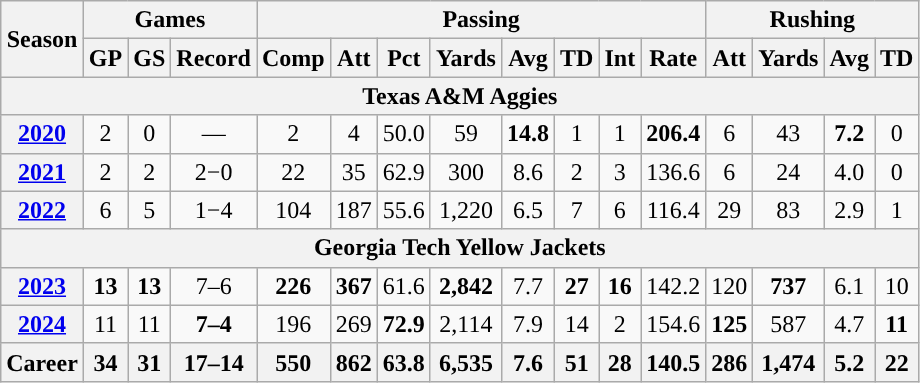<table class="wikitable" style="text-align:center;">
<tr>
<th rowspan="2">Season</th>
<th colspan="3">Games</th>
<th colspan="8">Passing</th>
<th colspan="4">Rushing</th>
</tr>
<tr>
<th>GP</th>
<th>GS</th>
<th>Record</th>
<th>Comp</th>
<th>Att</th>
<th>Pct</th>
<th>Yards</th>
<th>Avg</th>
<th>TD</th>
<th>Int</th>
<th>Rate</th>
<th>Att</th>
<th>Yards</th>
<th>Avg</th>
<th>TD</th>
</tr>
<tr>
<th colspan="16">Texas A&M Aggies</th>
</tr>
<tr>
<th><a href='#'>2020</a></th>
<td>2</td>
<td>0</td>
<td>—</td>
<td>2</td>
<td>4</td>
<td>50.0</td>
<td>59</td>
<td><strong>14.8</strong></td>
<td>1</td>
<td>1</td>
<td><strong>206.4</strong></td>
<td>6</td>
<td>43</td>
<td><strong>7.2</strong></td>
<td>0</td>
</tr>
<tr>
<th><a href='#'>2021</a></th>
<td>2</td>
<td>2</td>
<td>2−0</td>
<td>22</td>
<td>35</td>
<td>62.9</td>
<td>300</td>
<td>8.6</td>
<td>2</td>
<td>3</td>
<td>136.6</td>
<td>6</td>
<td>24</td>
<td>4.0</td>
<td>0</td>
</tr>
<tr>
<th><a href='#'>2022</a></th>
<td>6</td>
<td>5</td>
<td>1−4</td>
<td>104</td>
<td>187</td>
<td>55.6</td>
<td>1,220</td>
<td>6.5</td>
<td>7</td>
<td>6</td>
<td>116.4</td>
<td>29</td>
<td>83</td>
<td>2.9</td>
<td>1</td>
</tr>
<tr>
<th colspan="16" colspan="16">Georgia Tech Yellow Jackets</th>
</tr>
<tr>
<th><a href='#'>2023</a></th>
<td><strong>13</strong></td>
<td><strong>13</strong></td>
<td>7–6</td>
<td><strong>226</strong></td>
<td><strong>367</strong></td>
<td>61.6</td>
<td><strong>2,842</strong></td>
<td>7.7</td>
<td><strong>27</strong></td>
<td><strong>16</strong></td>
<td>142.2</td>
<td>120</td>
<td><strong>737</strong></td>
<td>6.1</td>
<td>10</td>
</tr>
<tr>
<th><a href='#'>2024</a></th>
<td>11</td>
<td>11</td>
<td><strong>7–4</strong></td>
<td>196</td>
<td>269</td>
<td><strong>72.9</strong></td>
<td>2,114</td>
<td>7.9</td>
<td>14</td>
<td>2</td>
<td>154.6</td>
<td><strong>125</strong></td>
<td>587</td>
<td>4.7</td>
<td><strong>11</strong></td>
</tr>
<tr>
<th>Career</th>
<th>34</th>
<th>31</th>
<th>17–14</th>
<th>550</th>
<th>862</th>
<th>63.8</th>
<th>6,535</th>
<th>7.6</th>
<th>51</th>
<th>28</th>
<th>140.5</th>
<th>286</th>
<th>1,474</th>
<th>5.2</th>
<th>22</th>
</tr>
</table>
